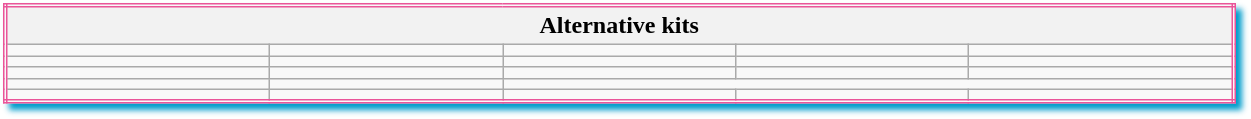<table class="wikitable mw-collapsible mw-collapsed" style="width:65%; border:double #ea5599; box-shadow: 4px 4px 4px #009dcc">
<tr>
<th colspan="5">Alternative kits</th>
</tr>
<tr>
<td></td>
<td></td>
<td></td>
<td></td>
<td></td>
</tr>
<tr>
<td></td>
<td></td>
<td></td>
<td></td>
<td></td>
</tr>
<tr>
<td></td>
<td></td>
<td></td>
<td></td>
<td></td>
</tr>
<tr>
<td></td>
<td></td>
</tr>
<tr>
<td></td>
<td></td>
<td></td>
<td></td>
<td></td>
</tr>
</table>
